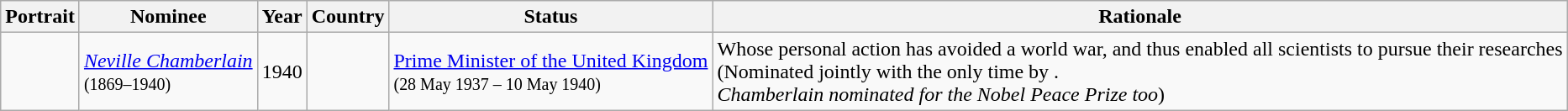<table class="wikitable sortable sticky-header defaultleft col1center col2center static-row-numbers static-row-header-hash static-row-header-center">
<tr>
<th>Portrait</th>
<th>Nominee</th>
<th>Year</th>
<th>Country</th>
<th>Status</th>
<th>Rationale</th>
</tr>
<tr>
<td></td>
<td><em><a href='#'>Neville Chamberlain</a></em><br><small>(1869–1940)</small></td>
<td>1940</td>
<td></td>
<td><a href='#'>Prime Minister of the United Kingdom</a><br><small>(28 May 1937 – 10 May 1940)</small></td>
<td>Whose personal action has avoided a world war, and thus enabled all scientists to pursue their researches<br>(Nominated jointly with  the only time by .<br><em>Chamberlain nominated for the Nobel Peace Prize too</em>)</td>
</tr>
</table>
